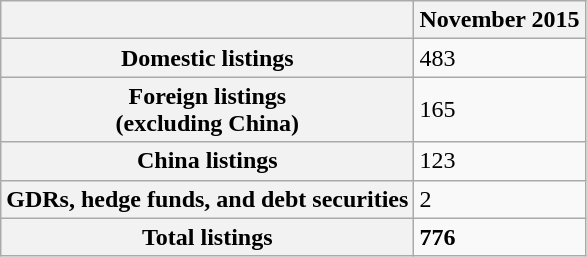<table class="wikitable">
<tr>
<th></th>
<th>November 2015</th>
</tr>
<tr>
<th>Domestic listings</th>
<td>483</td>
</tr>
<tr>
<th>Foreign listings<br>(excluding China)</th>
<td>165</td>
</tr>
<tr>
<th>China listings</th>
<td>123</td>
</tr>
<tr>
<th>GDRs, hedge funds, and debt securities</th>
<td>2</td>
</tr>
<tr>
<th>Total listings</th>
<td><strong>776</strong></td>
</tr>
</table>
